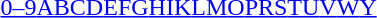<table id="toc" class="toc" summary="Class">
<tr>
<th></th>
</tr>
<tr>
<td style="text-align:center;"><a href='#'>0–9</a><a href='#'>A</a><a href='#'>B</a><a href='#'>C</a><a href='#'>D</a><a href='#'>E</a><a href='#'>F</a><a href='#'>G</a><a href='#'>H</a><a href='#'>I</a><a href='#'>K</a><a href='#'>L</a><a href='#'>M</a><a href='#'>O</a><a href='#'>P</a><a href='#'>R</a><a href='#'>S</a><a href='#'>T</a><a href='#'>U</a><a href='#'>V</a><a href='#'>W</a><a href='#'>Y</a></td>
</tr>
</table>
